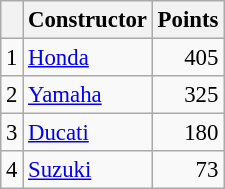<table class="wikitable" style="font-size: 95%;">
<tr>
<th></th>
<th>Constructor</th>
<th>Points</th>
</tr>
<tr>
<td align=center>1</td>
<td> <a href='#'>Honda</a></td>
<td align=right>405</td>
</tr>
<tr>
<td align=center>2</td>
<td> <a href='#'>Yamaha</a></td>
<td align=right>325</td>
</tr>
<tr>
<td align=center>3</td>
<td> <a href='#'>Ducati</a></td>
<td align=right>180</td>
</tr>
<tr>
<td align=center>4</td>
<td> <a href='#'>Suzuki</a></td>
<td align=right>73</td>
</tr>
</table>
